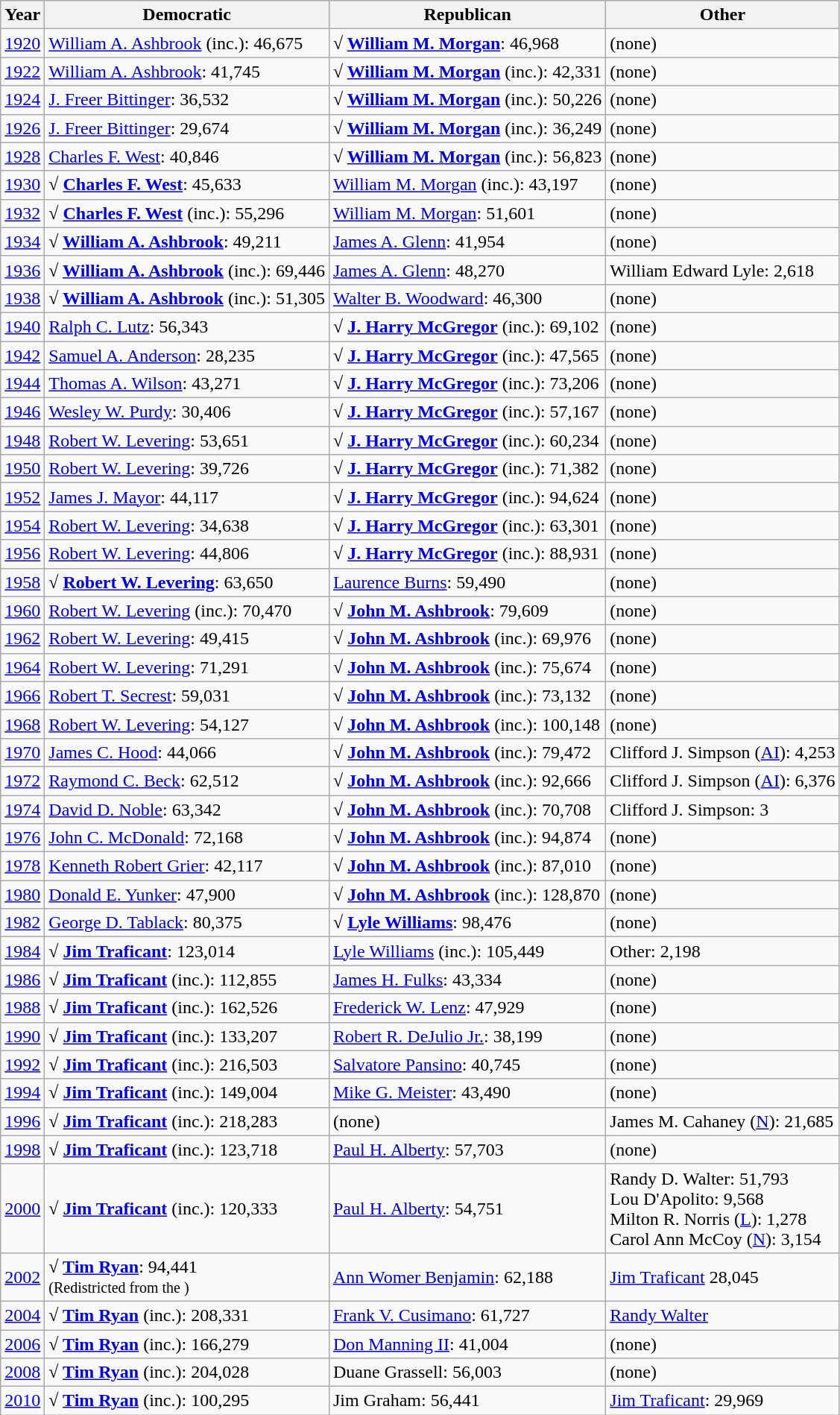<table class=wikitable>
<tr>
<th>Year</th>
<th>Democratic</th>
<th>Republican</th>
<th>Other</th>
</tr>
<tr>
<td><a href='#'>1920</a></td>
<td><a href='#'>William A. Ashbrook</a> (inc.): 46,675</td>
<td><strong>√ <a href='#'>William M. Morgan</a></strong>: 46,968</td>
<td>(none)</td>
</tr>
<tr>
<td><a href='#'>1922</a></td>
<td><a href='#'>William A. Ashbrook</a>: 41,745</td>
<td><strong>√ <a href='#'>William M. Morgan</a></strong> (inc.): 42,331</td>
<td>(none)</td>
</tr>
<tr>
<td><a href='#'>1924</a></td>
<td><a href='#'>J. Freer Bittinger</a>: 36,532</td>
<td><strong>√ <a href='#'>William M. Morgan</a></strong> (inc.): 50,226</td>
<td>(none)</td>
</tr>
<tr>
<td><a href='#'>1926</a></td>
<td><a href='#'>J. Freer Bittinger</a>: 29,674</td>
<td><strong>√ <a href='#'>William M. Morgan</a></strong> (inc.): 36,249</td>
<td>(none)</td>
</tr>
<tr>
<td><a href='#'>1928</a></td>
<td><a href='#'>Charles F. West</a>: 40,846</td>
<td><strong>√ <a href='#'>William M. Morgan</a></strong> (inc.): 56,823</td>
<td>(none)</td>
</tr>
<tr>
<td><a href='#'>1930</a></td>
<td><strong>√ <a href='#'>Charles F. West</a></strong>: 45,633</td>
<td><a href='#'>William M. Morgan</a> (inc.): 43,197</td>
<td>(none)</td>
</tr>
<tr>
<td><a href='#'>1932</a></td>
<td><strong>√ <a href='#'>Charles F. West</a></strong> (inc.): 55,296</td>
<td><a href='#'>William M. Morgan</a>: 51,601</td>
<td>(none)</td>
</tr>
<tr>
<td><a href='#'>1934</a></td>
<td><strong>√ <a href='#'>William A. Ashbrook</a></strong>: 49,211</td>
<td><a href='#'>James A. Glenn</a>: 41,954</td>
<td>(none)</td>
</tr>
<tr>
<td><a href='#'>1936</a></td>
<td><strong>√ <a href='#'>William A. Ashbrook</a></strong> (inc.): 69,446</td>
<td><a href='#'>James A. Glenn</a>: 48,270</td>
<td>William Edward Lyle: 2,618</td>
</tr>
<tr>
<td><a href='#'>1938</a></td>
<td><strong>√ <a href='#'>William A. Ashbrook</a></strong> (inc.): 51,305</td>
<td><a href='#'>Walter B. Woodward</a>: 46,300</td>
<td>(none)</td>
</tr>
<tr>
<td><a href='#'>1940</a></td>
<td><a href='#'>Ralph C. Lutz</a>: 56,343</td>
<td><strong>√ <a href='#'>J. Harry McGregor</a></strong> (inc.): 69,102</td>
<td>(none)</td>
</tr>
<tr>
<td><a href='#'>1942</a></td>
<td><a href='#'>Samuel A. Anderson</a>: 28,235</td>
<td><strong>√ <a href='#'>J. Harry McGregor</a></strong> (inc.): 47,565</td>
<td>(none)</td>
</tr>
<tr>
<td><a href='#'>1944</a></td>
<td><a href='#'>Thomas A. Wilson</a>: 43,271</td>
<td><strong>√ <a href='#'>J. Harry McGregor</a></strong> (inc.): 73,206</td>
<td>(none)</td>
</tr>
<tr>
<td><a href='#'>1946</a></td>
<td><a href='#'>Wesley W. Purdy</a>: 30,406</td>
<td><strong>√ <a href='#'>J. Harry McGregor</a></strong> (inc.): 57,167</td>
<td>(none)</td>
</tr>
<tr>
<td><a href='#'>1948</a></td>
<td><a href='#'>Robert W. Levering</a>: 53,651</td>
<td><strong>√ <a href='#'>J. Harry McGregor</a></strong> (inc.): 60,234</td>
<td>(none)</td>
</tr>
<tr>
<td><a href='#'>1950</a></td>
<td><a href='#'>Robert W. Levering</a>: 39,726</td>
<td><strong>√ <a href='#'>J. Harry McGregor</a></strong> (inc.): 71,382</td>
<td>(none)</td>
</tr>
<tr>
<td><a href='#'>1952</a></td>
<td><a href='#'>James J. Mayor</a>: 44,117</td>
<td><strong>√ <a href='#'>J. Harry McGregor</a></strong> (inc.): 94,624</td>
<td>(none)</td>
</tr>
<tr>
<td><a href='#'>1954</a></td>
<td><a href='#'>Robert W. Levering</a>: 34,638</td>
<td><strong>√ <a href='#'>J. Harry McGregor</a></strong> (inc.): 63,301</td>
<td>(none)</td>
</tr>
<tr>
<td><a href='#'>1956</a></td>
<td><a href='#'>Robert W. Levering</a>: 44,806</td>
<td><strong>√ <a href='#'>J. Harry McGregor</a></strong> (inc.): 88,931</td>
<td>(none)</td>
</tr>
<tr>
<td><a href='#'>1958</a></td>
<td><strong>√ <a href='#'>Robert W. Levering</a></strong>: 63,650</td>
<td><a href='#'>Laurence Burns</a>: 59,490</td>
<td>(none)</td>
</tr>
<tr>
<td><a href='#'>1960</a></td>
<td><a href='#'>Robert W. Levering</a> (inc.): 70,470</td>
<td><strong>√ <a href='#'>John M. Ashbrook</a></strong>: 79,609</td>
<td>(none)</td>
</tr>
<tr>
<td><a href='#'>1962</a></td>
<td><a href='#'>Robert W. Levering</a>: 49,415</td>
<td><strong>√ <a href='#'>John M. Ashbrook</a></strong> (inc.): 69,976</td>
<td>(none)</td>
</tr>
<tr>
<td><a href='#'>1964</a></td>
<td><a href='#'>Robert W. Levering</a>: 71,291</td>
<td><strong>√ <a href='#'>John M. Ashbrook</a></strong> (inc.): 75,674</td>
<td>(none)</td>
</tr>
<tr>
<td><a href='#'>1966</a></td>
<td><a href='#'>Robert T. Secrest</a>: 59,031</td>
<td><strong>√ <a href='#'>John M. Ashbrook</a></strong> (inc.): 73,132</td>
<td>(none)</td>
</tr>
<tr>
<td><a href='#'>1968</a></td>
<td><a href='#'>Robert W. Levering</a>: 54,127</td>
<td><strong>√ <a href='#'>John M. Ashbrook</a></strong> (inc.): 100,148</td>
<td>(none)</td>
</tr>
<tr>
<td><a href='#'>1970</a></td>
<td><a href='#'>James C. Hood</a>: 44,066</td>
<td><strong>√ <a href='#'>John M. Ashbrook</a></strong> (inc.): 79,472</td>
<td>Clifford J. Simpson (<a href='#'>AI</a>): 4,253</td>
</tr>
<tr>
<td><a href='#'>1972</a></td>
<td><a href='#'>Raymond C. Beck</a>: 62,512</td>
<td><strong>√ <a href='#'>John M. Ashbrook</a></strong> (inc.): 92,666</td>
<td>Clifford J. Simpson (<a href='#'>AI</a>): 6,376</td>
</tr>
<tr>
<td><a href='#'>1974</a></td>
<td><a href='#'>David D. Noble</a>: 63,342</td>
<td><strong>√ <a href='#'>John M. Ashbrook</a></strong> (inc.): 70,708</td>
<td>Clifford J. Simpson: 3</td>
</tr>
<tr>
<td><a href='#'>1976</a></td>
<td><a href='#'>John C. McDonald</a>: 72,168</td>
<td><strong>√ <a href='#'>John M. Ashbrook</a></strong> (inc.): 94,874</td>
<td>(none)</td>
</tr>
<tr>
<td><a href='#'>1978</a></td>
<td><a href='#'>Kenneth Robert Grier</a>: 42,117</td>
<td><strong>√ <a href='#'>John M. Ashbrook</a></strong> (inc.): 87,010</td>
<td>(none)</td>
</tr>
<tr>
<td><a href='#'>1980</a></td>
<td><a href='#'>Donald E. Yunker</a>: 47,900</td>
<td><strong>√ <a href='#'>John M. Ashbrook</a></strong> (inc.): 128,870</td>
<td>(none)</td>
</tr>
<tr>
<td><a href='#'>1982</a></td>
<td><a href='#'>George D. Tablack</a>: 80,375</td>
<td><strong>√ <a href='#'>Lyle Williams</a></strong>: 98,476</td>
<td>(none)</td>
</tr>
<tr>
<td><a href='#'>1984</a></td>
<td><strong>√ <a href='#'>Jim Traficant</a></strong>: 123,014</td>
<td><a href='#'>Lyle Williams</a> (inc.): 105,449</td>
<td>Other: 2,198</td>
</tr>
<tr>
<td><a href='#'>1986</a></td>
<td><strong>√ <a href='#'>Jim Traficant</a></strong> (inc.): 112,855</td>
<td><a href='#'>James H. Fulks</a>: 43,334</td>
<td>(none)</td>
</tr>
<tr>
<td><a href='#'>1988</a></td>
<td><strong>√ <a href='#'>Jim Traficant</a></strong> (inc.): 162,526</td>
<td><a href='#'>Frederick W. Lenz</a>: 47,929</td>
<td>(none)</td>
</tr>
<tr>
<td><a href='#'>1990</a></td>
<td><strong>√ <a href='#'>Jim Traficant</a></strong> (inc.): 133,207</td>
<td><a href='#'>Robert R. DeJulio Jr.</a>: 38,199</td>
<td>(none)</td>
</tr>
<tr>
<td><a href='#'>1992</a></td>
<td><strong>√ <a href='#'>Jim Traficant</a></strong> (inc.): 216,503</td>
<td><a href='#'>Salvatore Pansino</a>: 40,745</td>
<td>(none)</td>
</tr>
<tr>
<td><a href='#'>1994</a></td>
<td><strong>√ <a href='#'>Jim Traficant</a></strong> (inc.): 149,004</td>
<td><a href='#'>Mike G. Meister</a>: 43,490</td>
<td>(none)</td>
</tr>
<tr>
<td><a href='#'>1996</a></td>
<td><strong>√ <a href='#'>Jim Traficant</a></strong> (inc.): 218,283</td>
<td>(none)</td>
<td>James M. Cahaney (<a href='#'>N</a>): 21,685</td>
</tr>
<tr>
<td><a href='#'>1998</a></td>
<td><strong>√ <a href='#'>Jim Traficant</a></strong> (inc.): 123,718</td>
<td><a href='#'>Paul H. Alberty</a>: 57,703</td>
<td>(none)</td>
</tr>
<tr>
<td><a href='#'>2000</a></td>
<td><strong>√ <a href='#'>Jim Traficant</a></strong> (inc.): 120,333</td>
<td><a href='#'>Paul H. Alberty</a>: 54,751</td>
<td>Randy D. Walter: 51,793<br>Lou D'Apolito: 9,568<br>Milton R. Norris (<a href='#'>L</a>): 1,278<br>Carol Ann McCoy (<a href='#'>N</a>): 3,154</td>
</tr>
<tr>
<td><a href='#'>2002</a></td>
<td><strong>√ <a href='#'>Tim Ryan</a></strong>: 94,441<br><small>(Redistricted from the )</small></td>
<td><a href='#'>Ann Womer Benjamin</a>: 62,188</td>
<td><a href='#'>Jim Traficant</a> 28,045</td>
</tr>
<tr>
<td><a href='#'>2004</a></td>
<td><strong>√ <a href='#'>Tim Ryan</a></strong> (inc.): 208,331</td>
<td><a href='#'>Frank V. Cusimano</a>: 61,727</td>
<td><a href='#'>Randy Walter</a></td>
</tr>
<tr>
<td><a href='#'>2006</a></td>
<td><strong>√ <a href='#'>Tim Ryan</a></strong> (inc.): 166,279</td>
<td><a href='#'>Don Manning II</a>: 41,004</td>
<td>(none)</td>
</tr>
<tr>
<td><a href='#'>2008</a></td>
<td><strong>√ <a href='#'>Tim Ryan</a></strong> (inc.): 204,028</td>
<td>Duane Grassell: 56,003</td>
<td>(none)</td>
</tr>
<tr>
<td><a href='#'>2010</a></td>
<td><strong>√ <a href='#'>Tim Ryan</a></strong> (inc.): 100,295</td>
<td>Jim Graham: 56,441</td>
<td><a href='#'>Jim Traficant</a>: 29,969 </td>
</tr>
</table>
